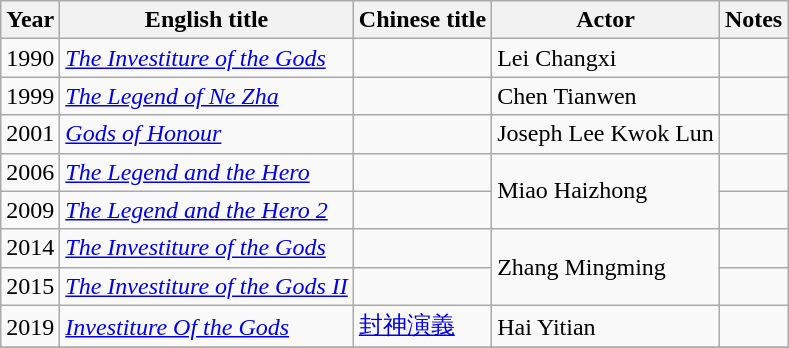<table class="wikitable">
<tr>
<th>Year</th>
<th>English title</th>
<th>Chinese title</th>
<th>Actor</th>
<th>Notes</th>
</tr>
<tr>
<td>1990</td>
<td><em><a href='#'>The Investiture of the Gods</a></em></td>
<td></td>
<td>Lei Changxi</td>
<td></td>
</tr>
<tr>
<td>1999</td>
<td><em><a href='#'>The Legend of Ne Zha</a></em></td>
<td></td>
<td>Chen Tianwen</td>
<td></td>
</tr>
<tr>
<td>2001</td>
<td><em><a href='#'>Gods of Honour</a></em></td>
<td></td>
<td>Joseph Lee Kwok Lun</td>
<td></td>
</tr>
<tr>
<td>2006</td>
<td><em><a href='#'>The Legend and the Hero</a></em></td>
<td></td>
<td rowspan=2>Miao Haizhong</td>
<td></td>
</tr>
<tr>
<td>2009</td>
<td><em><a href='#'>The Legend and the Hero 2</a></em></td>
<td></td>
<td></td>
</tr>
<tr>
<td>2014</td>
<td><em><a href='#'>The Investiture of the Gods</a></em></td>
<td></td>
<td rowspan=2>Zhang Mingming</td>
<td></td>
</tr>
<tr>
<td>2015</td>
<td><em><a href='#'>The Investiture of the Gods II</a></em></td>
<td></td>
<td></td>
</tr>
<tr>
<td>2019</td>
<td><em><a href='#'>Investiture Of the Gods</a></em></td>
<td><a href='#'>封神演義</a></td>
<td>Hai Yitian</td>
<td></td>
</tr>
<tr>
</tr>
</table>
